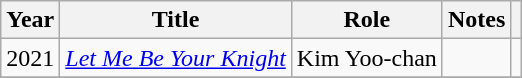<table class="wikitable sortable">
<tr>
<th>Year</th>
<th>Title</th>
<th>Role</th>
<th>Notes</th>
<th scope="col" class="unsortable"></th>
</tr>
<tr>
<td>2021</td>
<td><em><a href='#'>Let Me Be Your Knight</a></em></td>
<td>Kim Yoo-chan</td>
<td></td>
<td></td>
</tr>
<tr>
</tr>
</table>
